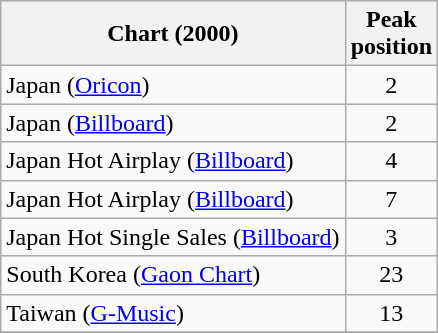<table class="wikitable sortable">
<tr>
<th>Chart (2000)</th>
<th>Peak<br>position</th>
</tr>
<tr>
<td>Japan (<a href='#'>Oricon</a>)</td>
<td align="center">2</td>
</tr>
<tr>
<td>Japan (<a href='#'>Billboard</a>)</td>
<td align="center">2</td>
</tr>
<tr>
<td>Japan Hot Airplay (<a href='#'>Billboard</a>)</td>
<td align="center">4</td>
</tr>
<tr>
<td>Japan Hot Airplay (<a href='#'>Billboard</a>)</td>
<td align="center">7</td>
</tr>
<tr>
<td>Japan Hot Single Sales (<a href='#'>Billboard</a>)</td>
<td align="center">3</td>
</tr>
<tr>
<td>South Korea (<a href='#'>Gaon Chart</a>)</td>
<td align="center">23</td>
</tr>
<tr>
<td>Taiwan (<a href='#'>G-Music</a>)</td>
<td align="center">13</td>
</tr>
<tr>
</tr>
</table>
